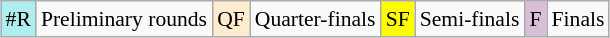<table class="wikitable" style="margin:0.5em auto; font-size:90%; text-align:center">
<tr>
<td bgcolor="#AFEEEE">#R</td>
<td>Preliminary rounds</td>
<td bgcolor="#FFEBCD">QF</td>
<td>Quarter-finals</td>
<td bgcolor="#FFFF00">SF</td>
<td>Semi-finals</td>
<td bgcolor="#D8BFD8">F</td>
<td>Finals</td>
</tr>
</table>
